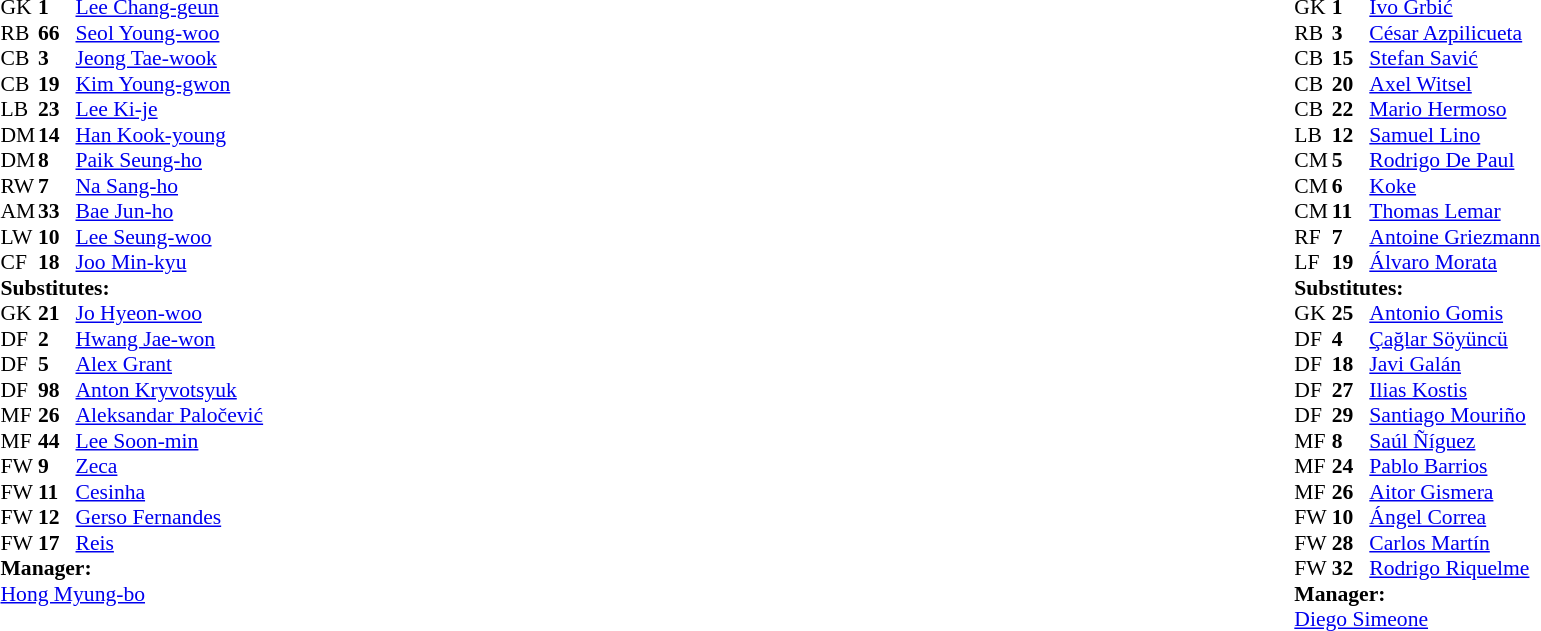<table width="100%">
<tr>
<td valign="top" width="50%"><br><table style="font-size: 90%" cellspacing="0" cellpadding="0">
<tr>
<th width=25></th>
<th width=25></th>
</tr>
<tr>
<td>GK</td>
<td><strong>1</strong></td>
<td> <a href='#'>Lee Chang-geun</a></td>
<td></td>
<td></td>
</tr>
<tr>
<td>RB</td>
<td><strong>66</strong></td>
<td> <a href='#'>Seol Young-woo</a></td>
<td></td>
<td></td>
</tr>
<tr>
<td>CB</td>
<td><strong>3</strong></td>
<td> <a href='#'>Jeong Tae-wook</a></td>
<td></td>
<td></td>
</tr>
<tr>
<td>CB</td>
<td><strong>19</strong></td>
<td> <a href='#'>Kim Young-gwon</a></td>
<td></td>
<td></td>
</tr>
<tr>
<td>LB</td>
<td><strong>23</strong></td>
<td> <a href='#'>Lee Ki-je</a></td>
<td></td>
<td></td>
</tr>
<tr>
<td>DM</td>
<td><strong>14</strong></td>
<td> <a href='#'>Han Kook-young</a></td>
<td></td>
<td></td>
</tr>
<tr>
<td>DM</td>
<td><strong>8</strong></td>
<td> <a href='#'>Paik Seung-ho</a></td>
<td></td>
<td></td>
</tr>
<tr>
<td>RW</td>
<td><strong>7</strong></td>
<td> <a href='#'>Na Sang-ho</a></td>
<td></td>
<td></td>
</tr>
<tr>
<td>AM</td>
<td><strong>33</strong></td>
<td> <a href='#'>Bae Jun-ho</a></td>
<td></td>
<td></td>
</tr>
<tr>
<td>LW</td>
<td><strong>10</strong></td>
<td> <a href='#'>Lee Seung-woo</a></td>
<td></td>
<td></td>
</tr>
<tr>
<td>CF</td>
<td><strong>18</strong></td>
<td> <a href='#'>Joo Min-kyu</a></td>
<td></td>
<td></td>
</tr>
<tr>
<td colspan=3><strong>Substitutes:</strong></td>
</tr>
<tr>
<td>GK</td>
<td><strong>21</strong></td>
<td> <a href='#'>Jo Hyeon-woo</a></td>
<td></td>
<td></td>
</tr>
<tr>
<td>DF</td>
<td><strong>2</strong></td>
<td> <a href='#'>Hwang Jae-won</a></td>
<td></td>
<td></td>
</tr>
<tr>
<td>DF</td>
<td><strong>5</strong></td>
<td> <a href='#'>Alex Grant</a></td>
<td></td>
<td></td>
</tr>
<tr>
<td>DF</td>
<td><strong>98</strong></td>
<td> <a href='#'>Anton Kryvotsyuk</a></td>
<td></td>
<td></td>
</tr>
<tr>
<td>MF</td>
<td><strong>26</strong></td>
<td> <a href='#'>Aleksandar Paločević</a></td>
<td></td>
<td></td>
</tr>
<tr>
<td>MF</td>
<td><strong>44</strong></td>
<td> <a href='#'>Lee Soon-min</a></td>
<td></td>
<td></td>
</tr>
<tr>
<td>FW</td>
<td><strong>9</strong></td>
<td> <a href='#'>Zeca</a></td>
<td></td>
<td></td>
</tr>
<tr>
<td>FW</td>
<td><strong>11</strong></td>
<td> <a href='#'>Cesinha</a></td>
<td></td>
<td></td>
</tr>
<tr>
<td>FW</td>
<td><strong>12</strong></td>
<td> <a href='#'>Gerso Fernandes</a></td>
<td></td>
<td></td>
</tr>
<tr>
<td>FW</td>
<td><strong>17</strong></td>
<td> <a href='#'>Reis</a></td>
<td></td>
<td></td>
</tr>
<tr>
<td></td>
</tr>
<tr>
<td colspan=3><strong>Manager:</strong></td>
</tr>
<tr>
<td colspan=4> <a href='#'>Hong Myung-bo</a></td>
</tr>
</table>
</td>
<td valign="top" width="50%"><br><table style="font-size: 90%" cellspacing="0" cellpadding="0" align=center>
<tr>
<th width=25></th>
<th width=25></th>
</tr>
<tr>
<td>GK</td>
<td><strong>1</strong></td>
<td> <a href='#'>Ivo Grbić</a></td>
<td></td>
<td></td>
</tr>
<tr>
<td>RB</td>
<td><strong>3</strong></td>
<td> <a href='#'>César Azpilicueta</a></td>
<td></td>
<td></td>
</tr>
<tr>
<td>CB</td>
<td><strong>15</strong></td>
<td> <a href='#'>Stefan Savić</a></td>
<td></td>
<td></td>
</tr>
<tr>
<td>CB</td>
<td><strong>20</strong></td>
<td> <a href='#'>Axel Witsel</a></td>
<td></td>
<td></td>
</tr>
<tr>
<td>CB</td>
<td><strong>22</strong></td>
<td> <a href='#'>Mario Hermoso</a></td>
<td></td>
<td></td>
</tr>
<tr>
<td>LB</td>
<td><strong>12</strong></td>
<td> <a href='#'>Samuel Lino</a></td>
<td></td>
<td></td>
</tr>
<tr>
<td>CM</td>
<td><strong>5</strong></td>
<td> <a href='#'>Rodrigo De Paul</a></td>
<td></td>
<td></td>
</tr>
<tr>
<td>CM</td>
<td><strong>6</strong></td>
<td> <a href='#'>Koke</a></td>
<td></td>
<td></td>
</tr>
<tr>
<td>CM</td>
<td><strong>11</strong></td>
<td> <a href='#'>Thomas Lemar</a></td>
<td></td>
<td></td>
</tr>
<tr>
<td>RF</td>
<td><strong>7</strong></td>
<td> <a href='#'>Antoine Griezmann</a></td>
<td></td>
<td></td>
</tr>
<tr>
<td>LF</td>
<td><strong>19</strong></td>
<td> <a href='#'>Álvaro Morata</a></td>
<td></td>
<td></td>
</tr>
<tr>
<td colspan=3><strong>Substitutes:</strong></td>
</tr>
<tr>
<td>GK</td>
<td><strong>25</strong></td>
<td> <a href='#'>Antonio Gomis</a></td>
<td></td>
<td></td>
</tr>
<tr>
<td>DF</td>
<td><strong>4</strong></td>
<td> <a href='#'>Çağlar Söyüncü</a></td>
<td></td>
<td></td>
</tr>
<tr>
<td>DF</td>
<td><strong>18</strong></td>
<td> <a href='#'>Javi Galán</a></td>
<td></td>
<td></td>
</tr>
<tr>
<td>DF</td>
<td><strong>27</strong></td>
<td> <a href='#'>Ilias Kostis</a></td>
<td></td>
<td></td>
</tr>
<tr>
<td>DF</td>
<td><strong>29</strong></td>
<td> <a href='#'>Santiago Mouriño</a></td>
<td></td>
<td></td>
</tr>
<tr>
<td>MF</td>
<td><strong>8</strong></td>
<td> <a href='#'>Saúl Ñíguez</a></td>
<td></td>
<td></td>
</tr>
<tr>
<td>MF</td>
<td><strong>24</strong></td>
<td> <a href='#'>Pablo Barrios</a></td>
<td></td>
<td></td>
</tr>
<tr>
<td>MF</td>
<td><strong>26</strong></td>
<td> <a href='#'>Aitor Gismera</a></td>
<td></td>
<td></td>
</tr>
<tr>
<td>FW</td>
<td><strong>10</strong></td>
<td> <a href='#'>Ángel Correa</a></td>
<td></td>
<td></td>
</tr>
<tr>
<td>FW</td>
<td><strong>28</strong></td>
<td> <a href='#'>Carlos Martín</a></td>
<td></td>
<td></td>
</tr>
<tr>
<td>FW</td>
<td><strong>32</strong></td>
<td> <a href='#'>Rodrigo Riquelme</a></td>
<td></td>
<td></td>
</tr>
<tr>
<td colspan=3><strong>Manager:</strong></td>
</tr>
<tr>
<td colspan=4> <a href='#'>Diego Simeone</a></td>
</tr>
</table>
</td>
</tr>
</table>
